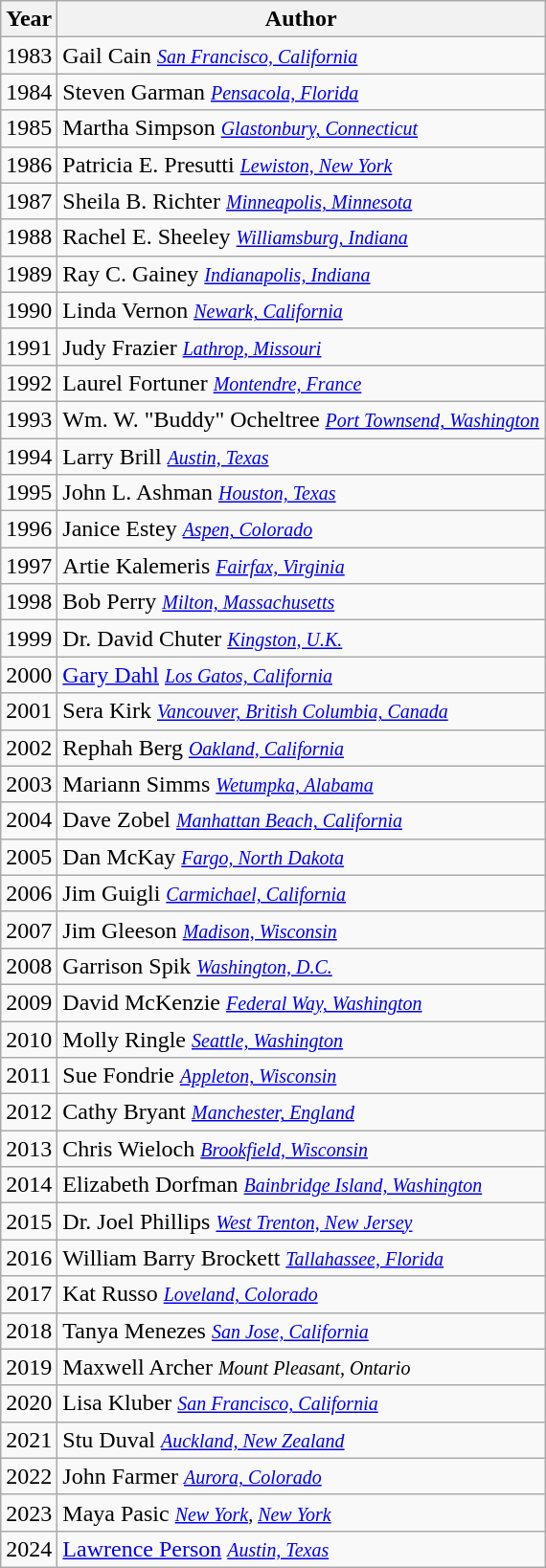<table class="wikitable">
<tr>
<th>Year</th>
<th>Author</th>
</tr>
<tr>
<td>1983</td>
<td>Gail Cain <small><em><a href='#'>San Francisco, California</a></em></small></td>
</tr>
<tr>
<td>1984</td>
<td>Steven Garman <small><em><a href='#'>Pensacola, Florida</a></em></small></td>
</tr>
<tr>
<td>1985</td>
<td>Martha Simpson <small><em><a href='#'>Glastonbury, Connecticut</a></em></small></td>
</tr>
<tr>
<td>1986</td>
<td>Patricia E. Presutti <small><em><a href='#'>Lewiston, New York</a></em></small></td>
</tr>
<tr>
<td>1987</td>
<td>Sheila B. Richter <small><em><a href='#'>Minneapolis, Minnesota</a></em></small></td>
</tr>
<tr>
<td>1988</td>
<td>Rachel E. Sheeley <small><em><a href='#'>Williamsburg, Indiana</a></em></small></td>
</tr>
<tr>
<td>1989</td>
<td>Ray C. Gainey <small><em><a href='#'>Indianapolis, Indiana</a></em></small></td>
</tr>
<tr>
<td>1990</td>
<td>Linda Vernon <small><em><a href='#'>Newark, California</a></em></small></td>
</tr>
<tr>
<td>1991</td>
<td>Judy Frazier <small><em><a href='#'>Lathrop, Missouri</a></em></small></td>
</tr>
<tr>
<td>1992</td>
<td>Laurel Fortuner <small><em><a href='#'>Montendre, France</a></em></small></td>
</tr>
<tr>
<td>1993</td>
<td>Wm. W. "Buddy" Ocheltree <small><em><a href='#'>Port Townsend, Washington</a></em></small></td>
</tr>
<tr>
<td>1994</td>
<td>Larry Brill <small><em><a href='#'>Austin, Texas</a></em></small></td>
</tr>
<tr>
<td>1995</td>
<td>John L. Ashman <small><em><a href='#'>Houston, Texas</a></em></small></td>
</tr>
<tr>
<td>1996</td>
<td>Janice Estey <small><em><a href='#'>Aspen, Colorado</a></em></small></td>
</tr>
<tr>
<td>1997</td>
<td>Artie Kalemeris <small><em><a href='#'>Fairfax, Virginia</a></em></small></td>
</tr>
<tr>
<td>1998</td>
<td>Bob Perry <small><em><a href='#'>Milton, Massachusetts</a></em></small></td>
</tr>
<tr>
<td>1999</td>
<td>Dr. David Chuter <small><em><a href='#'>Kingston, U.K.</a></em></small></td>
</tr>
<tr>
<td>2000</td>
<td><a href='#'>Gary Dahl</a> <small><em><a href='#'>Los Gatos, California</a></em></small></td>
</tr>
<tr>
<td>2001</td>
<td>Sera Kirk <small><em><a href='#'>Vancouver, British Columbia, Canada</a></em></small></td>
</tr>
<tr>
<td>2002</td>
<td>Rephah Berg <small><em><a href='#'>Oakland, California</a></em></small></td>
</tr>
<tr>
<td>2003</td>
<td>Mariann Simms <small><em><a href='#'>Wetumpka, Alabama</a></em></small></td>
</tr>
<tr>
<td>2004</td>
<td>Dave Zobel <small><em><a href='#'>Manhattan Beach, California</a></em></small></td>
</tr>
<tr>
<td>2005</td>
<td>Dan McKay <small><em><a href='#'>Fargo, North Dakota</a></em></small></td>
</tr>
<tr>
<td>2006</td>
<td>Jim Guigli <small><em><a href='#'>Carmichael, California</a></em></small></td>
</tr>
<tr>
<td>2007</td>
<td>Jim Gleeson <small><em><a href='#'>Madison, Wisconsin</a></em></small></td>
</tr>
<tr>
<td>2008</td>
<td>Garrison Spik <small><em><a href='#'>Washington, D.C.</a></em></small></td>
</tr>
<tr>
<td>2009</td>
<td>David McKenzie <small><em><a href='#'>Federal Way, Washington</a></em></small></td>
</tr>
<tr>
<td>2010</td>
<td>Molly Ringle <small><em><a href='#'>Seattle, Washington</a></em></small></td>
</tr>
<tr>
<td>2011</td>
<td>Sue Fondrie <small><em><a href='#'>Appleton, Wisconsin</a></em></small></td>
</tr>
<tr>
<td>2012</td>
<td>Cathy Bryant <small><em><a href='#'>Manchester, England</a></em></small></td>
</tr>
<tr>
<td>2013</td>
<td>Chris Wieloch <small><em><a href='#'>Brookfield, Wisconsin</a></em></small></td>
</tr>
<tr>
<td>2014</td>
<td>Elizabeth Dorfman <small><em><a href='#'>Bainbridge Island, Washington</a></em></small></td>
</tr>
<tr>
<td>2015</td>
<td>Dr. Joel Phillips <small><em><a href='#'>West Trenton, New Jersey</a></em></small></td>
</tr>
<tr>
<td>2016</td>
<td>William Barry Brockett <small><em><a href='#'>Tallahassee, Florida</a></em></small></td>
</tr>
<tr>
<td>2017</td>
<td>Kat Russo <small><em><a href='#'>Loveland, Colorado</a></em></small></td>
</tr>
<tr>
<td>2018</td>
<td>Tanya Menezes <small><em><a href='#'>San Jose, California</a></em></small></td>
</tr>
<tr>
<td>2019</td>
<td>Maxwell Archer <small><em>Mount Pleasant, Ontario</em></small></td>
</tr>
<tr>
<td>2020</td>
<td>Lisa Kluber <small><em><a href='#'>San Francisco, California</a></em></small></td>
</tr>
<tr>
<td>2021</td>
<td>Stu Duval <small><em><a href='#'>Auckland, New Zealand</a></em></small></td>
</tr>
<tr>
<td>2022</td>
<td>John Farmer <small><em><a href='#'>Aurora, Colorado</a></em></small></td>
</tr>
<tr>
<td>2023</td>
<td>Maya Pasic <small><em><a href='#'>New York</a>, <a href='#'>New York</a></em></small></td>
</tr>
<tr>
<td>2024</td>
<td><a href='#'>Lawrence Person</a> <small><em><a href='#'>Austin, Texas</a></em></small></td>
</tr>
</table>
